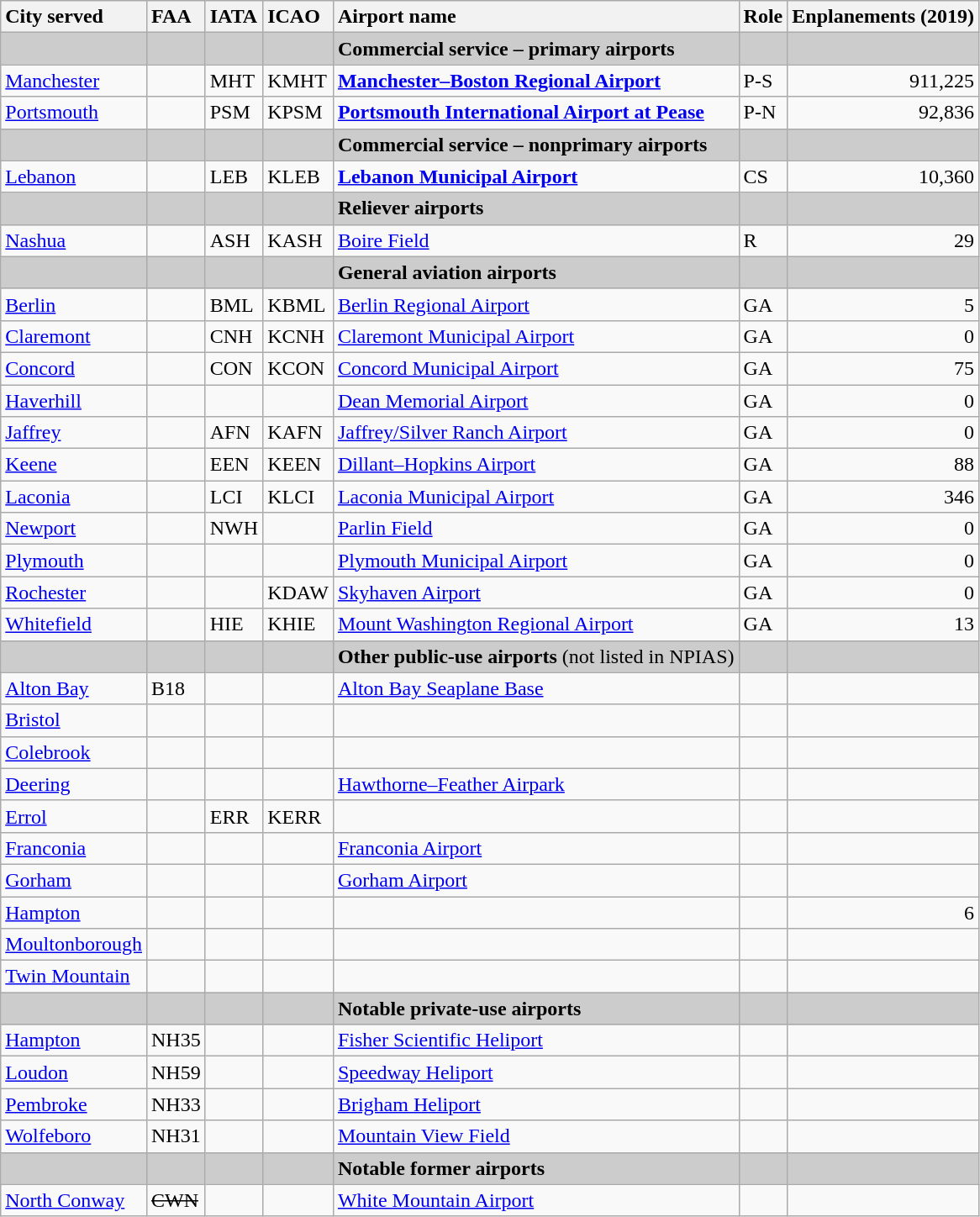<table class="wikitable sortable">
<tr valign=baseline>
<th style="white-space:nowrap; text-align:left;">City served</th>
<th style="white-space:nowrap; text-align:left;">FAA</th>
<th style="white-space:nowrap; text-align:left;">IATA</th>
<th style="white-space:nowrap; text-align:left;">ICAO</th>
<th style="white-space:nowrap; text-align:left;">Airport name</th>
<th style="white-space:nowrap; text-align:left;">Role</th>
<th style="white-space:nowrap; text-align:right;">Enplanements (2019)</th>
</tr>
<tr style="background:#CCCCCC;">
<td></td>
<td></td>
<td></td>
<td></td>
<td><strong>Commercial service – primary airports</strong></td>
<td></td>
<td><br><onlyinclude></td>
</tr>
<tr valign=top>
<td><a href='#'>Manchester</a></td>
<td></td>
<td>MHT</td>
<td>KMHT</td>
<td><strong><a href='#'>Manchester–Boston Regional Airport</a></strong></td>
<td>P-S</td>
<td align=right>911,225</td>
</tr>
<tr valign=top>
<td><a href='#'>Portsmouth</a></td>
<td></td>
<td>PSM</td>
<td>KPSM</td>
<td><strong><a href='#'>Portsmouth International Airport at Pease</a></strong></td>
<td>P-N</td>
<td align=right>92,836<br></onlyinclude></td>
</tr>
<tr style="background:#CCCCCC;">
<td></td>
<td></td>
<td></td>
<td></td>
<td><strong>Commercial service – nonprimary airports</strong></td>
<td></td>
<td></td>
</tr>
<tr valign=top>
<td><a href='#'>Lebanon</a></td>
<td></td>
<td>LEB</td>
<td>KLEB</td>
<td><strong><a href='#'>Lebanon Municipal Airport</a></strong></td>
<td>CS</td>
<td align=right>10,360</td>
</tr>
<tr style="background:#CCCCCC;">
<td></td>
<td></td>
<td></td>
<td></td>
<td><strong>Reliever airports</strong></td>
<td></td>
<td></td>
</tr>
<tr valign=top>
<td><a href='#'>Nashua</a></td>
<td></td>
<td>ASH</td>
<td>KASH</td>
<td><a href='#'>Boire Field</a></td>
<td>R</td>
<td align=right>29</td>
</tr>
<tr style="background:#CCCCCC;">
<td></td>
<td></td>
<td></td>
<td></td>
<td><strong>General aviation airports</strong></td>
<td></td>
<td></td>
</tr>
<tr valign=top>
<td><a href='#'>Berlin</a></td>
<td></td>
<td>BML</td>
<td>KBML</td>
<td><a href='#'>Berlin Regional Airport</a> </td>
<td>GA</td>
<td align=right>5</td>
</tr>
<tr valign=top>
<td><a href='#'>Claremont</a></td>
<td></td>
<td>CNH</td>
<td>KCNH</td>
<td><a href='#'>Claremont Municipal Airport</a></td>
<td>GA</td>
<td align=right>0</td>
</tr>
<tr valign=top>
<td><a href='#'>Concord</a></td>
<td></td>
<td>CON</td>
<td>KCON</td>
<td><a href='#'>Concord Municipal Airport</a></td>
<td>GA</td>
<td align=right>75</td>
</tr>
<tr valign=top>
<td><a href='#'>Haverhill</a></td>
<td></td>
<td></td>
<td></td>
<td><a href='#'>Dean Memorial Airport</a></td>
<td>GA</td>
<td align=right>0</td>
</tr>
<tr valign=top>
<td><a href='#'>Jaffrey</a></td>
<td></td>
<td>AFN</td>
<td>KAFN</td>
<td><a href='#'>Jaffrey/Silver Ranch Airport</a></td>
<td>GA</td>
<td align=right>0</td>
</tr>
<tr valign=top>
<td><a href='#'>Keene</a></td>
<td></td>
<td>EEN</td>
<td>KEEN</td>
<td><a href='#'>Dillant–Hopkins Airport</a></td>
<td>GA</td>
<td align=right>88</td>
</tr>
<tr valign=top>
<td><a href='#'>Laconia</a></td>
<td></td>
<td>LCI</td>
<td>KLCI</td>
<td><a href='#'>Laconia Municipal Airport</a></td>
<td>GA</td>
<td align=right>346</td>
</tr>
<tr valign=top>
<td><a href='#'>Newport</a></td>
<td></td>
<td>NWH</td>
<td></td>
<td><a href='#'>Parlin Field</a></td>
<td>GA</td>
<td align=right>0</td>
</tr>
<tr valign=top>
<td><a href='#'>Plymouth</a></td>
<td></td>
<td></td>
<td></td>
<td><a href='#'>Plymouth Municipal Airport</a></td>
<td>GA</td>
<td align=right>0</td>
</tr>
<tr valign=top>
<td><a href='#'>Rochester</a></td>
<td></td>
<td></td>
<td>KDAW</td>
<td><a href='#'>Skyhaven Airport</a></td>
<td>GA</td>
<td align=right>0</td>
</tr>
<tr valign=top>
<td><a href='#'>Whitefield</a></td>
<td></td>
<td>HIE</td>
<td>KHIE</td>
<td><a href='#'>Mount Washington Regional Airport</a></td>
<td>GA</td>
<td align=right>13</td>
</tr>
<tr style="background:#CCCCCC;">
<td></td>
<td></td>
<td></td>
<td></td>
<td><strong>Other public-use airports</strong> (not listed in NPIAS)</td>
<td></td>
<td></td>
</tr>
<tr valign=top>
<td><a href='#'>Alton Bay</a></td>
<td>B18</td>
<td></td>
<td></td>
<td><a href='#'>Alton Bay Seaplane Base</a></td>
<td></td>
<td></td>
</tr>
<tr valign=top>
<td><a href='#'>Bristol</a></td>
<td></td>
<td></td>
<td></td>
<td></td>
<td></td>
<td></td>
</tr>
<tr valign=top>
<td><a href='#'>Colebrook</a></td>
<td></td>
<td></td>
<td></td>
<td></td>
<td></td>
<td></td>
</tr>
<tr valign=top>
<td><a href='#'>Deering</a></td>
<td></td>
<td></td>
<td></td>
<td><a href='#'>Hawthorne–Feather Airpark</a></td>
<td></td>
<td></td>
</tr>
<tr valign=top>
<td><a href='#'>Errol</a></td>
<td></td>
<td>ERR</td>
<td>KERR</td>
<td></td>
<td></td>
<td></td>
</tr>
<tr valign=top>
<td><a href='#'>Franconia</a></td>
<td></td>
<td></td>
<td></td>
<td><a href='#'>Franconia Airport</a></td>
<td></td>
<td></td>
</tr>
<tr valign=top>
<td><a href='#'>Gorham</a></td>
<td></td>
<td></td>
<td></td>
<td><a href='#'>Gorham Airport</a></td>
<td></td>
<td></td>
</tr>
<tr valign=top>
<td><a href='#'>Hampton</a></td>
<td></td>
<td></td>
<td></td>
<td> </td>
<td></td>
<td align=right>6</td>
</tr>
<tr valign=top>
<td><a href='#'>Moultonborough</a></td>
<td></td>
<td></td>
<td></td>
<td></td>
<td></td>
<td></td>
</tr>
<tr valign=top>
<td><a href='#'>Twin Mountain</a></td>
<td></td>
<td></td>
<td></td>
<td> </td>
<td></td>
<td></td>
</tr>
<tr style="background:#CCCCCC;">
<td></td>
<td></td>
<td></td>
<td></td>
<td><strong>Notable private-use airports</strong></td>
<td></td>
<td></td>
</tr>
<tr valign=top>
<td><a href='#'>Hampton</a></td>
<td>NH35</td>
<td></td>
<td></td>
<td><a href='#'>Fisher Scientific Heliport</a></td>
<td></td>
<td></td>
</tr>
<tr valign=top>
<td><a href='#'>Loudon</a></td>
<td>NH59</td>
<td></td>
<td></td>
<td><a href='#'>Speedway Heliport</a></td>
<td></td>
<td></td>
</tr>
<tr valign=top>
<td><a href='#'>Pembroke</a></td>
<td>NH33</td>
<td></td>
<td></td>
<td><a href='#'>Brigham Heliport</a></td>
<td></td>
<td></td>
</tr>
<tr valign=top>
<td><a href='#'>Wolfeboro</a></td>
<td>NH31</td>
<td></td>
<td></td>
<td><a href='#'>Mountain View Field</a></td>
<td></td>
<td></td>
</tr>
<tr style="background:#CCCCCC;">
<td></td>
<td></td>
<td></td>
<td></td>
<td><strong>Notable former airports</strong></td>
<td></td>
<td></td>
</tr>
<tr valign=top>
<td><a href='#'>North Conway</a></td>
<td><s>CWN</s></td>
<td></td>
<td></td>
<td><a href='#'>White Mountain Airport</a> </td>
<td></td>
<td></td>
</tr>
</table>
